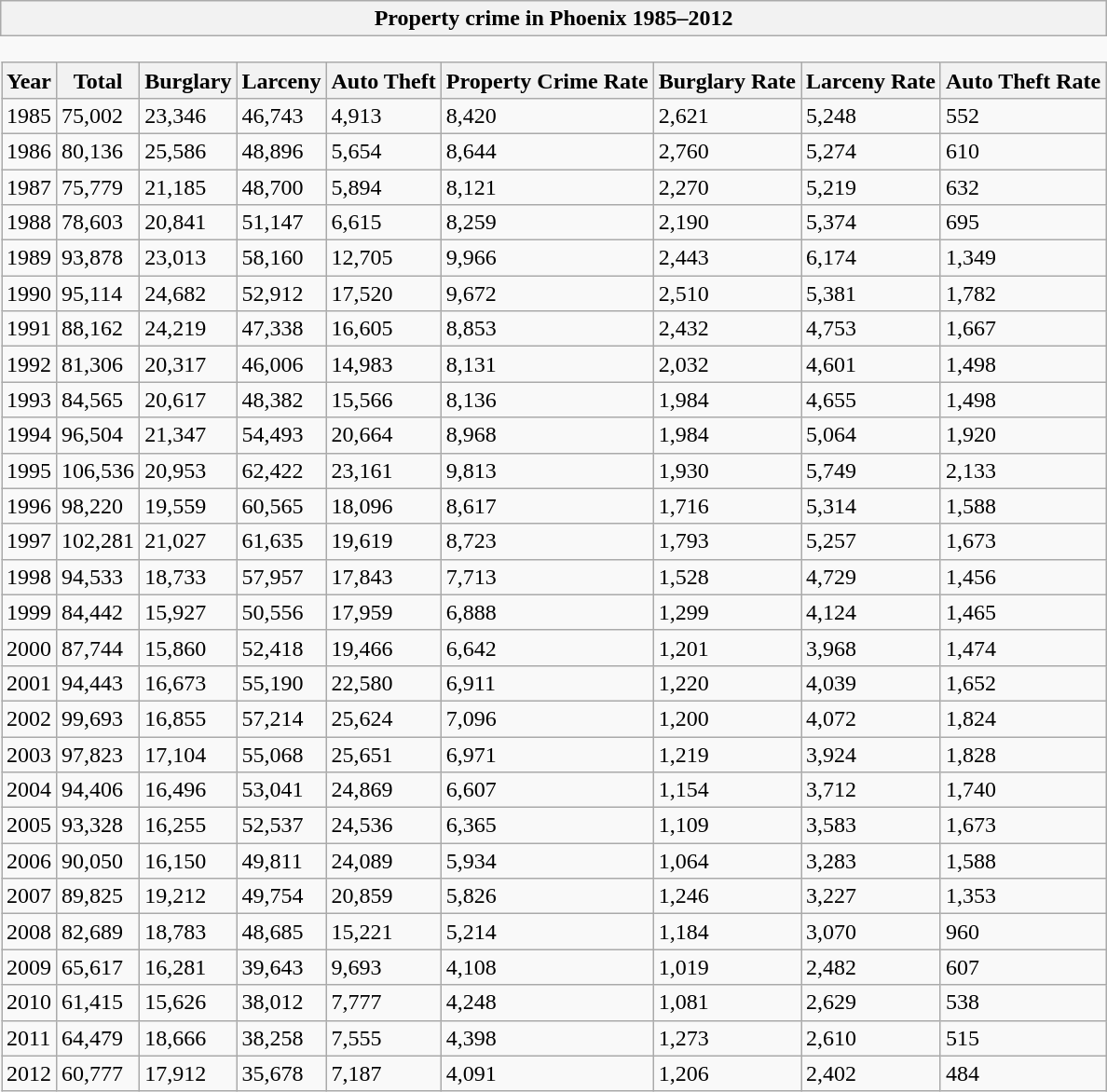<table class="wikitable collapsible collapsed" style="border:none">
<tr>
<th scope="col">Property crime in Phoenix 1985–2012</th>
</tr>
<tr>
<td style="padding:0;border:none"><br><table class="wikitable sortable" style="margin:0;width:100%">
<tr>
<th scope="col">Year</th>
<th scope="col">Total</th>
<th scope="col">Burglary</th>
<th scope="col">Larceny</th>
<th scope="col">Auto Theft</th>
<th scope="col">Property Crime Rate</th>
<th scope="col">Burglary Rate</th>
<th scope="col">Larceny Rate</th>
<th scope="col">Auto Theft Rate</th>
</tr>
<tr>
<td>1985</td>
<td>75,002</td>
<td>23,346</td>
<td>46,743</td>
<td>4,913</td>
<td>8,420</td>
<td>2,621</td>
<td>5,248</td>
<td>552</td>
</tr>
<tr>
<td>1986</td>
<td>80,136</td>
<td>25,586</td>
<td>48,896</td>
<td>5,654</td>
<td>8,644</td>
<td>2,760</td>
<td>5,274</td>
<td>610</td>
</tr>
<tr>
<td>1987</td>
<td>75,779</td>
<td>21,185</td>
<td>48,700</td>
<td>5,894</td>
<td>8,121</td>
<td>2,270</td>
<td>5,219</td>
<td>632</td>
</tr>
<tr>
<td>1988</td>
<td>78,603</td>
<td>20,841</td>
<td>51,147</td>
<td>6,615</td>
<td>8,259</td>
<td>2,190</td>
<td>5,374</td>
<td>695</td>
</tr>
<tr>
<td>1989</td>
<td>93,878</td>
<td>23,013</td>
<td>58,160</td>
<td>12,705</td>
<td>9,966</td>
<td>2,443</td>
<td>6,174</td>
<td>1,349</td>
</tr>
<tr>
<td>1990</td>
<td>95,114</td>
<td>24,682</td>
<td>52,912</td>
<td>17,520</td>
<td>9,672</td>
<td>2,510</td>
<td>5,381</td>
<td>1,782</td>
</tr>
<tr>
<td>1991</td>
<td>88,162</td>
<td>24,219</td>
<td>47,338</td>
<td>16,605</td>
<td>8,853</td>
<td>2,432</td>
<td>4,753</td>
<td>1,667</td>
</tr>
<tr>
<td>1992</td>
<td>81,306</td>
<td>20,317</td>
<td>46,006</td>
<td>14,983</td>
<td>8,131</td>
<td>2,032</td>
<td>4,601</td>
<td>1,498</td>
</tr>
<tr>
<td>1993</td>
<td>84,565</td>
<td>20,617</td>
<td>48,382</td>
<td>15,566</td>
<td>8,136</td>
<td>1,984</td>
<td>4,655</td>
<td>1,498</td>
</tr>
<tr>
<td>1994</td>
<td>96,504</td>
<td>21,347</td>
<td>54,493</td>
<td>20,664</td>
<td>8,968</td>
<td>1,984</td>
<td>5,064</td>
<td>1,920</td>
</tr>
<tr>
<td>1995</td>
<td>106,536</td>
<td>20,953</td>
<td>62,422</td>
<td>23,161</td>
<td>9,813</td>
<td>1,930</td>
<td>5,749</td>
<td>2,133</td>
</tr>
<tr>
<td>1996</td>
<td>98,220</td>
<td>19,559</td>
<td>60,565</td>
<td>18,096</td>
<td>8,617</td>
<td>1,716</td>
<td>5,314</td>
<td>1,588</td>
</tr>
<tr>
<td>1997</td>
<td>102,281</td>
<td>21,027</td>
<td>61,635</td>
<td>19,619</td>
<td>8,723</td>
<td>1,793</td>
<td>5,257</td>
<td>1,673</td>
</tr>
<tr>
<td>1998</td>
<td>94,533</td>
<td>18,733</td>
<td>57,957</td>
<td>17,843</td>
<td>7,713</td>
<td>1,528</td>
<td>4,729</td>
<td>1,456</td>
</tr>
<tr>
<td>1999</td>
<td>84,442</td>
<td>15,927</td>
<td>50,556</td>
<td>17,959</td>
<td>6,888</td>
<td>1,299</td>
<td>4,124</td>
<td>1,465</td>
</tr>
<tr>
<td>2000</td>
<td>87,744</td>
<td>15,860</td>
<td>52,418</td>
<td>19,466</td>
<td>6,642</td>
<td>1,201</td>
<td>3,968</td>
<td>1,474</td>
</tr>
<tr>
<td>2001</td>
<td>94,443</td>
<td>16,673</td>
<td>55,190</td>
<td>22,580</td>
<td>6,911</td>
<td>1,220</td>
<td>4,039</td>
<td>1,652</td>
</tr>
<tr>
<td>2002</td>
<td>99,693</td>
<td>16,855</td>
<td>57,214</td>
<td>25,624</td>
<td>7,096</td>
<td>1,200</td>
<td>4,072</td>
<td>1,824</td>
</tr>
<tr>
<td>2003</td>
<td>97,823</td>
<td>17,104</td>
<td>55,068</td>
<td>25,651</td>
<td>6,971</td>
<td>1,219</td>
<td>3,924</td>
<td>1,828</td>
</tr>
<tr>
<td>2004</td>
<td>94,406</td>
<td>16,496</td>
<td>53,041</td>
<td>24,869</td>
<td>6,607</td>
<td>1,154</td>
<td>3,712</td>
<td>1,740</td>
</tr>
<tr>
<td>2005</td>
<td>93,328</td>
<td>16,255</td>
<td>52,537</td>
<td>24,536</td>
<td>6,365</td>
<td>1,109</td>
<td>3,583</td>
<td>1,673</td>
</tr>
<tr>
<td>2006</td>
<td>90,050</td>
<td>16,150</td>
<td>49,811</td>
<td>24,089</td>
<td>5,934</td>
<td>1,064</td>
<td>3,283</td>
<td>1,588</td>
</tr>
<tr>
<td>2007</td>
<td>89,825</td>
<td>19,212</td>
<td>49,754</td>
<td>20,859</td>
<td>5,826</td>
<td>1,246</td>
<td>3,227</td>
<td>1,353</td>
</tr>
<tr>
<td>2008</td>
<td>82,689</td>
<td>18,783</td>
<td>48,685</td>
<td>15,221</td>
<td>5,214</td>
<td>1,184</td>
<td>3,070</td>
<td>960</td>
</tr>
<tr>
<td>2009</td>
<td>65,617</td>
<td>16,281</td>
<td>39,643</td>
<td>9,693</td>
<td>4,108</td>
<td>1,019</td>
<td>2,482</td>
<td>607</td>
</tr>
<tr>
<td>2010</td>
<td>61,415</td>
<td>15,626</td>
<td>38,012</td>
<td>7,777</td>
<td>4,248</td>
<td>1,081</td>
<td>2,629</td>
<td>538</td>
</tr>
<tr>
<td>2011</td>
<td>64,479</td>
<td>18,666</td>
<td>38,258</td>
<td>7,555</td>
<td>4,398</td>
<td>1,273</td>
<td>2,610</td>
<td>515</td>
</tr>
<tr>
<td>2012</td>
<td>60,777</td>
<td>17,912</td>
<td>35,678</td>
<td>7,187</td>
<td>4,091</td>
<td>1,206</td>
<td>2,402</td>
<td>484</td>
</tr>
</table>
</td>
</tr>
</table>
